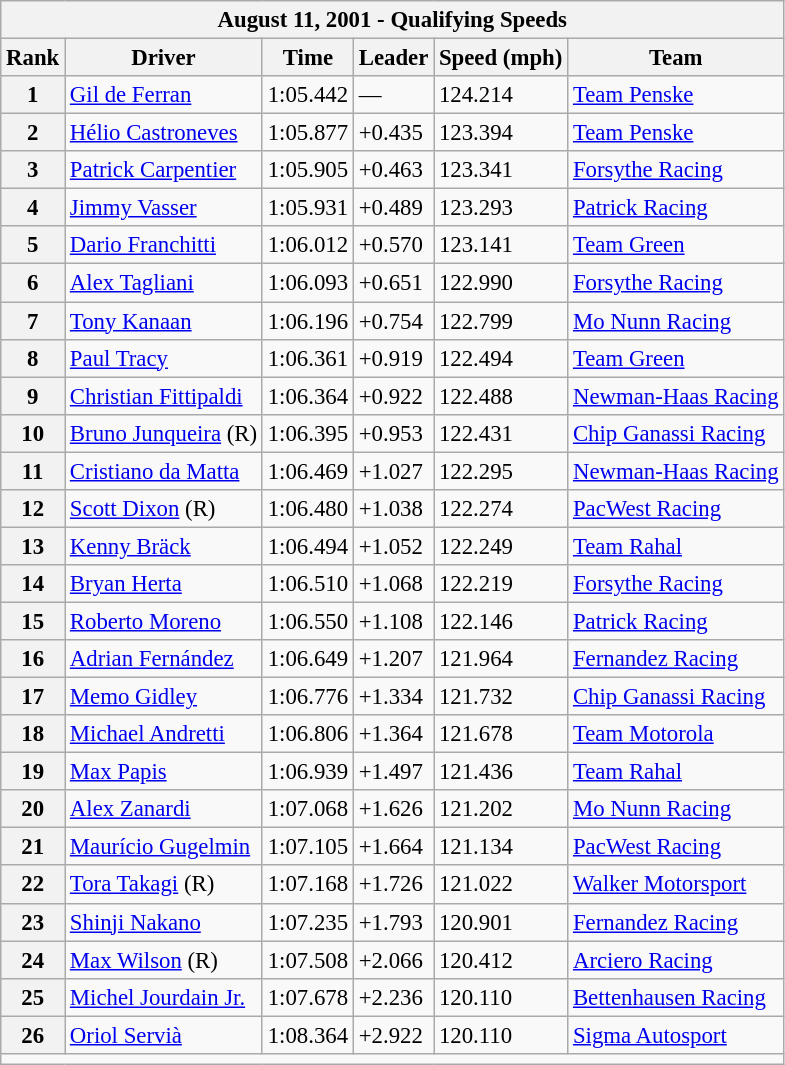<table class="wikitable" style="font-size:95%;">
<tr>
<th colspan=6>August 11, 2001 - Qualifying Speeds</th>
</tr>
<tr>
<th>Rank</th>
<th>Driver</th>
<th>Time</th>
<th>Leader</th>
<th>Speed (mph)</th>
<th>Team</th>
</tr>
<tr>
<th>1</th>
<td> <a href='#'>Gil de Ferran</a></td>
<td>1:05.442</td>
<td>—</td>
<td>124.214</td>
<td><a href='#'>Team Penske</a></td>
</tr>
<tr>
<th>2</th>
<td> <a href='#'>Hélio Castroneves</a></td>
<td>1:05.877</td>
<td>+0.435</td>
<td>123.394</td>
<td><a href='#'>Team Penske</a></td>
</tr>
<tr>
<th>3</th>
<td> <a href='#'>Patrick Carpentier</a></td>
<td>1:05.905</td>
<td>+0.463</td>
<td>123.341</td>
<td><a href='#'>Forsythe Racing</a></td>
</tr>
<tr>
<th>4</th>
<td> <a href='#'>Jimmy Vasser</a></td>
<td>1:05.931</td>
<td>+0.489</td>
<td>123.293</td>
<td><a href='#'>Patrick Racing</a></td>
</tr>
<tr>
<th>5</th>
<td> <a href='#'>Dario Franchitti</a></td>
<td>1:06.012</td>
<td>+0.570</td>
<td>123.141</td>
<td><a href='#'>Team Green</a></td>
</tr>
<tr>
<th>6</th>
<td> <a href='#'>Alex Tagliani</a></td>
<td>1:06.093</td>
<td>+0.651</td>
<td>122.990</td>
<td><a href='#'>Forsythe Racing</a></td>
</tr>
<tr>
<th>7</th>
<td> <a href='#'>Tony Kanaan</a></td>
<td>1:06.196</td>
<td>+0.754</td>
<td>122.799</td>
<td><a href='#'>Mo Nunn Racing</a></td>
</tr>
<tr>
<th>8</th>
<td> <a href='#'>Paul Tracy</a></td>
<td>1:06.361</td>
<td>+0.919</td>
<td>122.494</td>
<td><a href='#'>Team Green</a></td>
</tr>
<tr>
<th>9</th>
<td> <a href='#'>Christian Fittipaldi</a></td>
<td>1:06.364</td>
<td>+0.922</td>
<td>122.488</td>
<td><a href='#'>Newman-Haas Racing</a></td>
</tr>
<tr>
<th>10</th>
<td> <a href='#'>Bruno Junqueira</a> (R)</td>
<td>1:06.395</td>
<td>+0.953</td>
<td>122.431</td>
<td><a href='#'>Chip Ganassi Racing</a></td>
</tr>
<tr>
<th>11</th>
<td> <a href='#'>Cristiano da Matta</a></td>
<td>1:06.469</td>
<td>+1.027</td>
<td>122.295</td>
<td><a href='#'>Newman-Haas Racing</a></td>
</tr>
<tr>
<th>12</th>
<td> <a href='#'>Scott Dixon</a> (R)</td>
<td>1:06.480</td>
<td>+1.038</td>
<td>122.274</td>
<td><a href='#'>PacWest Racing</a></td>
</tr>
<tr>
<th>13</th>
<td> <a href='#'>Kenny Bräck</a></td>
<td>1:06.494</td>
<td>+1.052</td>
<td>122.249</td>
<td><a href='#'>Team Rahal</a></td>
</tr>
<tr>
<th>14</th>
<td> <a href='#'>Bryan Herta</a></td>
<td>1:06.510</td>
<td>+1.068</td>
<td>122.219</td>
<td><a href='#'>Forsythe Racing</a></td>
</tr>
<tr>
<th>15</th>
<td> <a href='#'>Roberto Moreno</a></td>
<td>1:06.550</td>
<td>+1.108</td>
<td>122.146</td>
<td><a href='#'>Patrick Racing</a></td>
</tr>
<tr>
<th>16</th>
<td> <a href='#'>Adrian Fernández</a></td>
<td>1:06.649</td>
<td>+1.207</td>
<td>121.964</td>
<td><a href='#'>Fernandez Racing</a></td>
</tr>
<tr>
<th>17</th>
<td> <a href='#'>Memo Gidley</a></td>
<td>1:06.776</td>
<td>+1.334</td>
<td>121.732</td>
<td><a href='#'>Chip Ganassi Racing</a></td>
</tr>
<tr>
<th>18</th>
<td> <a href='#'>Michael Andretti</a></td>
<td>1:06.806</td>
<td>+1.364</td>
<td>121.678</td>
<td><a href='#'>Team Motorola</a></td>
</tr>
<tr>
<th>19</th>
<td> <a href='#'>Max Papis</a></td>
<td>1:06.939</td>
<td>+1.497</td>
<td>121.436</td>
<td><a href='#'>Team Rahal</a></td>
</tr>
<tr>
<th>20</th>
<td> <a href='#'>Alex Zanardi</a></td>
<td>1:07.068</td>
<td>+1.626</td>
<td>121.202</td>
<td><a href='#'>Mo Nunn Racing</a></td>
</tr>
<tr>
<th>21</th>
<td> <a href='#'>Maurício Gugelmin</a></td>
<td>1:07.105</td>
<td>+1.664</td>
<td>121.134</td>
<td><a href='#'>PacWest Racing</a></td>
</tr>
<tr>
<th>22</th>
<td> <a href='#'>Tora Takagi</a> (R)</td>
<td>1:07.168</td>
<td>+1.726</td>
<td>121.022</td>
<td><a href='#'>Walker Motorsport</a></td>
</tr>
<tr>
<th>23</th>
<td> <a href='#'>Shinji Nakano</a></td>
<td>1:07.235</td>
<td>+1.793</td>
<td>120.901</td>
<td><a href='#'>Fernandez Racing</a></td>
</tr>
<tr>
<th>24</th>
<td> <a href='#'>Max Wilson</a> (R)</td>
<td>1:07.508</td>
<td>+2.066</td>
<td>120.412</td>
<td><a href='#'>Arciero Racing</a></td>
</tr>
<tr>
<th>25</th>
<td> <a href='#'>Michel Jourdain Jr.</a></td>
<td>1:07.678</td>
<td>+2.236</td>
<td>120.110</td>
<td><a href='#'>Bettenhausen Racing</a></td>
</tr>
<tr>
<th>26</th>
<td> <a href='#'>Oriol Servià</a></td>
<td>1:08.364</td>
<td>+2.922</td>
<td>120.110</td>
<td><a href='#'>Sigma Autosport</a></td>
</tr>
<tr>
<td colspan="6"></td>
</tr>
</table>
